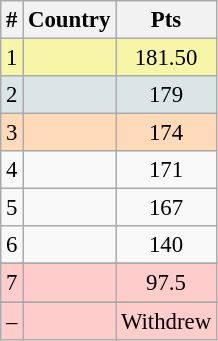<table class="wikitable" style="text-align: center; font-size:95%">
<tr>
<th>#</th>
<th>Country</th>
<th>Pts</th>
</tr>
<tr bgcolor=F7F6A8>
<td>1</td>
<td align=left></td>
<td>181.50</td>
</tr>
<tr bgcolor=DCE5E5>
<td>2</td>
<td align=left></td>
<td>179</td>
</tr>
<tr bgcolor=FFDAB9>
<td>3</td>
<td align=left></td>
<td>174</td>
</tr>
<tr>
<td>4</td>
<td align=left></td>
<td>171</td>
</tr>
<tr>
<td>5</td>
<td align=left></td>
<td>167</td>
</tr>
<tr>
<td>6</td>
<td align=left></td>
<td>140</td>
</tr>
<tr>
</tr>
<tr bgcolor=ffcccc>
<td>7</td>
<td align=left></td>
<td>97.5</td>
</tr>
<tr>
</tr>
<tr bgcolor=ffcccc>
<td>–</td>
<td align=left></td>
<td>Withdrew</td>
</tr>
</table>
